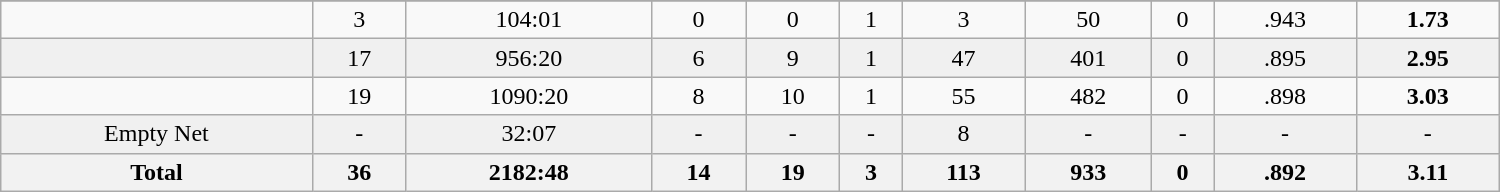<table class="wikitable sortable" width ="1000">
<tr align="center">
</tr>
<tr align="center" bgcolor="">
<td></td>
<td>3</td>
<td>104:01</td>
<td>0</td>
<td>0</td>
<td>1</td>
<td>3</td>
<td>50</td>
<td>0</td>
<td>.943</td>
<td><strong>1.73</strong></td>
</tr>
<tr align="center" bgcolor="f0f0f0">
<td></td>
<td>17</td>
<td>956:20</td>
<td>6</td>
<td>9</td>
<td>1</td>
<td>47</td>
<td>401</td>
<td>0</td>
<td>.895</td>
<td><strong>2.95</strong></td>
</tr>
<tr align="center" bgcolor="">
<td></td>
<td>19</td>
<td>1090:20</td>
<td>8</td>
<td>10</td>
<td>1</td>
<td>55</td>
<td>482</td>
<td>0</td>
<td>.898</td>
<td><strong>3.03</strong></td>
</tr>
<tr align="center" bgcolor="f0f0f0">
<td>Empty Net</td>
<td>-</td>
<td>32:07</td>
<td>-</td>
<td>-</td>
<td>-</td>
<td>8</td>
<td>-</td>
<td>-</td>
<td>-</td>
<td>-</td>
</tr>
<tr>
<th>Total</th>
<th>36</th>
<th>2182:48</th>
<th>14</th>
<th>19</th>
<th>3</th>
<th>113</th>
<th>933</th>
<th>0</th>
<th>.892</th>
<th>3.11</th>
</tr>
</table>
